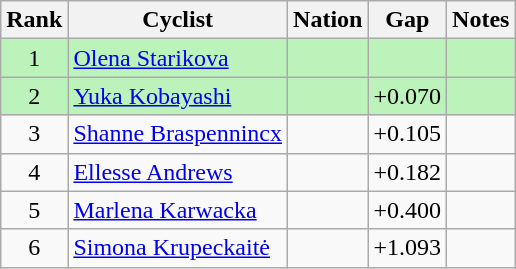<table class="wikitable" style="text-align:center">
<tr>
<th>Rank</th>
<th>Cyclist</th>
<th>Nation</th>
<th>Gap</th>
<th>Notes</th>
</tr>
<tr bgcolor=#bbf3bb>
<td>1</td>
<td align=left><a href='#'>Olena Starikova</a></td>
<td align=left></td>
<td></td>
<td></td>
</tr>
<tr bgcolor=#bbf3bb>
<td>2</td>
<td align=left><a href='#'>Yuka Kobayashi</a></td>
<td align=left></td>
<td>+0.070</td>
<td></td>
</tr>
<tr>
<td>3</td>
<td align=left><a href='#'>Shanne Braspennincx</a></td>
<td align=left></td>
<td>+0.105</td>
<td></td>
</tr>
<tr>
<td>4</td>
<td align=left><a href='#'>Ellesse Andrews</a></td>
<td align=left></td>
<td>+0.182</td>
<td></td>
</tr>
<tr>
<td>5</td>
<td align=left><a href='#'>Marlena Karwacka</a></td>
<td align=left></td>
<td>+0.400</td>
<td></td>
</tr>
<tr>
<td>6</td>
<td align=left><a href='#'>Simona Krupeckaitė</a></td>
<td align=left></td>
<td>+1.093</td>
<td></td>
</tr>
</table>
